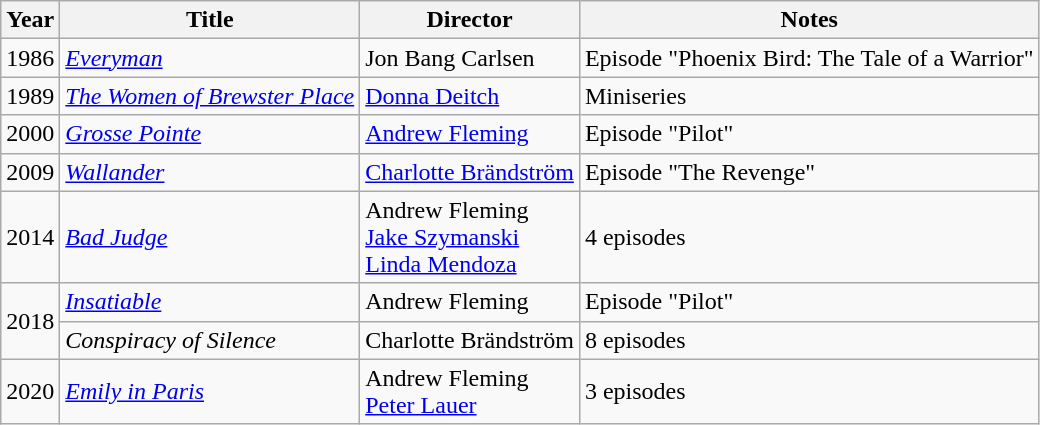<table class="wikitable">
<tr>
<th>Year</th>
<th>Title</th>
<th>Director</th>
<th>Notes</th>
</tr>
<tr>
<td>1986</td>
<td><em><a href='#'>Everyman</a></em></td>
<td>Jon Bang Carlsen</td>
<td>Episode "Phoenix Bird: The Tale of a Warrior"</td>
</tr>
<tr>
<td>1989</td>
<td><em><a href='#'>The Women of Brewster Place</a></em></td>
<td><a href='#'>Donna Deitch</a></td>
<td>Miniseries</td>
</tr>
<tr>
<td>2000</td>
<td><em><a href='#'>Grosse Pointe</a></em></td>
<td><a href='#'>Andrew Fleming</a></td>
<td>Episode "Pilot"</td>
</tr>
<tr>
<td>2009</td>
<td><em><a href='#'>Wallander</a></em></td>
<td><a href='#'>Charlotte Brändström</a></td>
<td>Episode "The Revenge"</td>
</tr>
<tr>
<td>2014</td>
<td><em><a href='#'>Bad Judge</a></em></td>
<td>Andrew Fleming<br><a href='#'>Jake Szymanski</a><br><a href='#'>Linda Mendoza</a></td>
<td>4 episodes</td>
</tr>
<tr>
<td rowspan=2>2018</td>
<td><em><a href='#'>Insatiable</a></em></td>
<td>Andrew Fleming</td>
<td>Episode "Pilot"</td>
</tr>
<tr>
<td><em>Conspiracy of Silence</em></td>
<td>Charlotte Brändström</td>
<td>8 episodes</td>
</tr>
<tr>
<td>2020</td>
<td><em><a href='#'>Emily in Paris</a></em></td>
<td>Andrew Fleming<br><a href='#'>Peter Lauer</a></td>
<td>3 episodes</td>
</tr>
</table>
